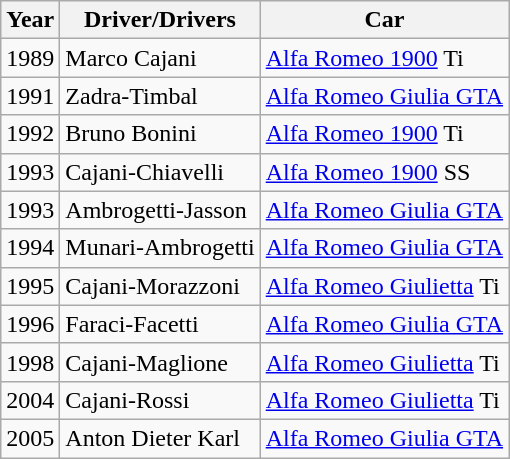<table class="wikitable">
<tr>
<th>Year</th>
<th>Driver/Drivers</th>
<th>Car</th>
</tr>
<tr>
<td>1989</td>
<td>Marco Cajani</td>
<td><a href='#'>Alfa Romeo 1900</a> Ti</td>
</tr>
<tr>
<td>1991</td>
<td>Zadra-Timbal</td>
<td><a href='#'>Alfa Romeo Giulia GTA</a></td>
</tr>
<tr>
<td>1992</td>
<td>Bruno Bonini</td>
<td><a href='#'>Alfa Romeo 1900</a> Ti</td>
</tr>
<tr>
<td>1993</td>
<td>Cajani-Chiavelli</td>
<td><a href='#'>Alfa Romeo 1900</a> SS</td>
</tr>
<tr>
<td>1993</td>
<td>Ambrogetti-Jasson</td>
<td><a href='#'>Alfa Romeo Giulia GTA</a></td>
</tr>
<tr>
<td>1994</td>
<td>Munari-Ambrogetti</td>
<td><a href='#'>Alfa Romeo Giulia GTA</a></td>
</tr>
<tr>
<td>1995</td>
<td>Cajani-Morazzoni</td>
<td><a href='#'>Alfa Romeo Giulietta</a> Ti</td>
</tr>
<tr>
<td>1996</td>
<td>Faraci-Facetti</td>
<td><a href='#'>Alfa Romeo Giulia GTA</a></td>
</tr>
<tr>
<td>1998</td>
<td>Cajani-Maglione</td>
<td><a href='#'>Alfa Romeo Giulietta</a> Ti</td>
</tr>
<tr>
<td>2004</td>
<td>Cajani-Rossi</td>
<td><a href='#'>Alfa Romeo Giulietta</a> Ti</td>
</tr>
<tr>
<td>2005</td>
<td>Anton Dieter Karl</td>
<td><a href='#'>Alfa Romeo Giulia GTA</a></td>
</tr>
</table>
